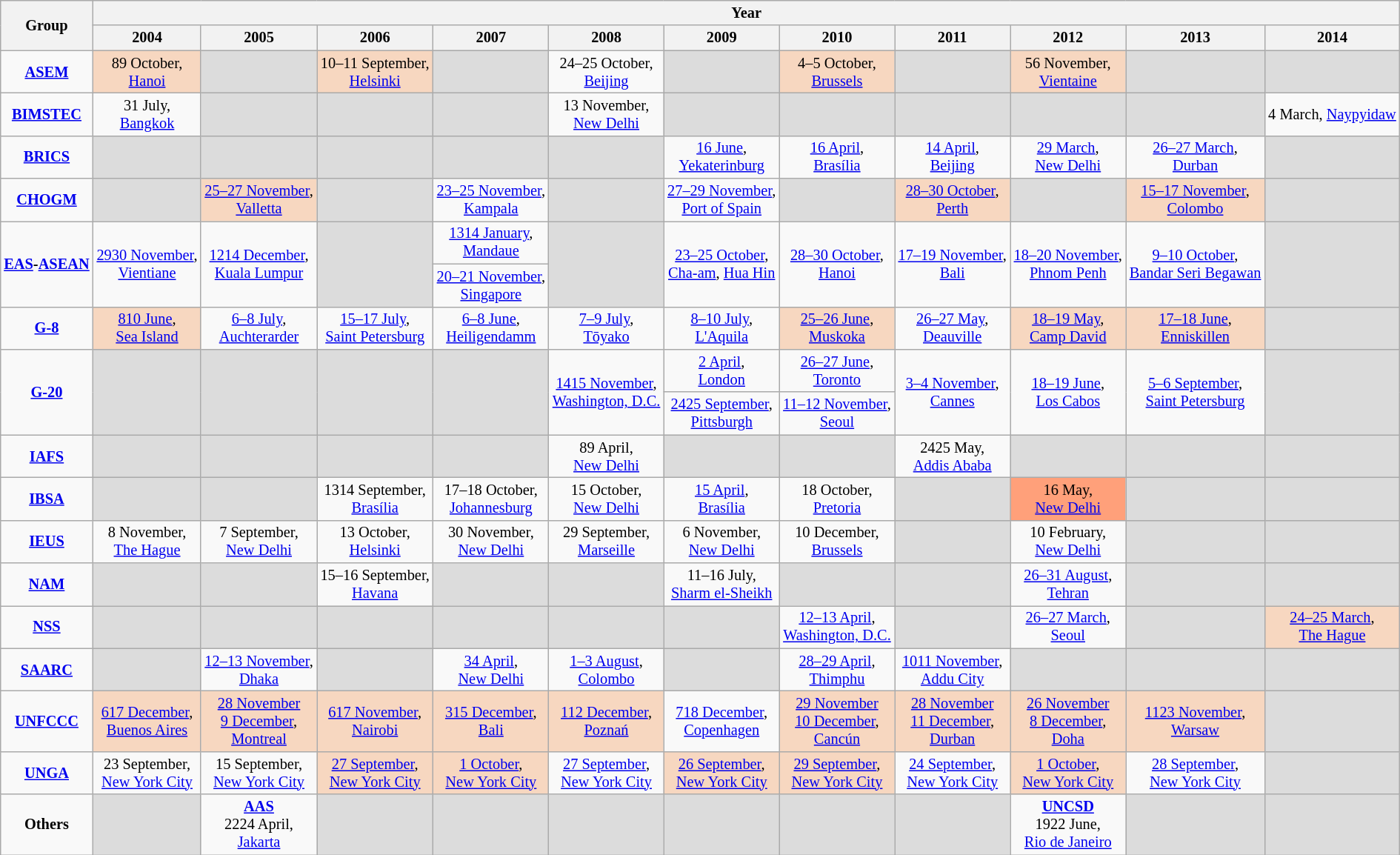<table class="wikitable sortable" style="font-size:85%; text-align:center; margin-left:auto; margin-right:auto;">
<tr>
<th rowspan="2">Group</th>
<th colspan="11">Year</th>
</tr>
<tr>
<th>2004</th>
<th>2005</th>
<th>2006</th>
<th>2007</th>
<th>2008</th>
<th>2009</th>
<th>2010</th>
<th>2011</th>
<th>2012</th>
<th>2013</th>
<th>2014</th>
</tr>
<tr>
<td><strong><a href='#'>ASEM</a></strong></td>
<td style="background:#f7d7c0;">89 October,<br> <a href='#'>Hanoi</a></td>
<td style="background:#dcdcdc;"></td>
<td style="background:#f7d7c0;">10–11 September,<br> <a href='#'>Helsinki</a></td>
<td style="background:#dcdcdc;"></td>
<td>24–25 October,<br> <a href='#'>Beijing</a></td>
<td style="background:#dcdcdc;"></td>
<td style="background:#f7d7c0;">4–5 October,<br> <a href='#'>Brussels</a></td>
<td style="background:#dcdcdc;"></td>
<td style="background:#f7d7c0;">56 November,<br> <a href='#'>Vientaine</a></td>
<td style="background:#dcdcdc;"></td>
<td style="background:#dcdcdc;"></td>
</tr>
<tr>
<td><strong><a href='#'>BIMSTEC</a></strong></td>
<td>31 July,<br> <a href='#'>Bangkok</a></td>
<td style="background:#dcdcdc;"></td>
<td style="background:#dcdcdc;"></td>
<td style="background:#dcdcdc;"></td>
<td>13 November,<br> <a href='#'>New Delhi</a></td>
<td style="background:#dcdcdc;"></td>
<td style="background:#dcdcdc;"></td>
<td style="background:#dcdcdc;"></td>
<td style="background:#dcdcdc;"></td>
<td style="background:#dcdcdc;"></td>
<td>4 March,  <a href='#'>Naypyidaw</a></td>
</tr>
<tr>
<td><strong><a href='#'>BRICS</a></strong></td>
<td style="background:#dcdcdc;"></td>
<td style="background:#dcdcdc;"></td>
<td style="background:#dcdcdc;"></td>
<td style="background:#dcdcdc;"></td>
<td style="background:#dcdcdc;"></td>
<td><a href='#'>16 June</a>,<br> <a href='#'>Yekaterinburg</a></td>
<td><a href='#'>16 April</a>,<br> <a href='#'>Brasília</a></td>
<td><a href='#'>14 April</a>,<br> <a href='#'>Beijing</a></td>
<td><a href='#'>29 March</a>,<br> <a href='#'>New Delhi</a></td>
<td><a href='#'>26–27 March</a>,<br> <a href='#'>Durban</a></td>
<td style="background:#dcdcdc;"></td>
</tr>
<tr>
<td><strong><a href='#'>CHOGM</a></strong></td>
<td style="background:#dcdcdc;"></td>
<td style="background:#f7d7c0;"><a href='#'>25–27 November</a>,<br> <a href='#'>Valletta</a></td>
<td style="background:#dcdcdc;"></td>
<td><a href='#'>23–25 November</a>,<br> <a href='#'>Kampala</a></td>
<td style="background:#dcdcdc;"></td>
<td><a href='#'>27–29 November</a>,<br> <a href='#'>Port of Spain</a></td>
<td style="background:#dcdcdc;"></td>
<td style="background:#f7d7c0;"><a href='#'>28–30 October</a>,<br> <a href='#'>Perth</a></td>
<td style="background:#dcdcdc;"></td>
<td style="background:#f7d7c0;"><a href='#'>15–17 November</a>,<br> <a href='#'>Colombo</a></td>
<td style="background:#dcdcdc;"></td>
</tr>
<tr>
<td rowspan="2"><strong><a href='#'>EAS</a>-<a href='#'>ASEAN</a></strong></td>
<td rowspan="2"><a href='#'>2930 November</a>,<br> <a href='#'>Vientiane</a></td>
<td rowspan="2"><a href='#'>1214 December</a>,<br> <a href='#'>Kuala Lumpur</a></td>
<td rowspan="2"; style="background:#dcdcdc;"></td>
<td><a href='#'>1314 January</a>,<br> <a href='#'>Mandaue</a></td>
<td rowspan="2"; style="background:#dcdcdc;"></td>
<td rowspan="2"><a href='#'>23–25 October</a>,<br> <a href='#'>Cha-am</a>, <a href='#'>Hua Hin</a></td>
<td rowspan="2"><a href='#'>28–30 October</a>,<br> <a href='#'>Hanoi</a></td>
<td rowspan="2"><a href='#'>17–19 November</a>,<br> <a href='#'>Bali</a></td>
<td rowspan="2"><a href='#'>18–20 November</a>,<br> <a href='#'>Phnom Penh</a></td>
<td rowspan="2"><a href='#'>9–10 October</a>,<br> <a href='#'>Bandar Seri Begawan</a></td>
<td rowspan="2"; style="background:#dcdcdc;"></td>
</tr>
<tr>
<td><a href='#'>20–21 November</a>,<br> <a href='#'>Singapore</a></td>
</tr>
<tr>
<td><strong><a href='#'>G-8</a></strong></td>
<td style="background:#f7d7c0;"><a href='#'>810 June</a>,<br> <a href='#'>Sea Island</a></td>
<td><a href='#'>6–8 July</a>,<br> <a href='#'>Auchterarder</a></td>
<td><a href='#'>15–17 July</a>,<br> <a href='#'>Saint Petersburg</a></td>
<td><a href='#'>6–8 June</a>,<br> <a href='#'>Heiligendamm</a></td>
<td><a href='#'>7–9 July</a>,<br> <a href='#'>Tōyako</a></td>
<td><a href='#'>8–10 July</a>,<br> <a href='#'>L'Aquila</a></td>
<td style="background:#f7d7c0;"><a href='#'>25–26 June</a>,<br> <a href='#'>Muskoka</a></td>
<td><a href='#'>26–27 May</a>,<br> <a href='#'>Deauville</a></td>
<td style="background:#f7d7c0;"><a href='#'>18–19 May</a>,<br> <a href='#'>Camp David</a></td>
<td style="background:#f7d7c0;"><a href='#'>17–18 June</a>,<br> <a href='#'>Enniskillen</a></td>
<td style="background:#dcdcdc;"></td>
</tr>
<tr>
<td rowspan="2"><strong><a href='#'>G-20</a></strong></td>
<td rowspan="2"; style="background:#dcdcdc;"></td>
<td rowspan="2"; style="background:#dcdcdc;"></td>
<td rowspan="2"; style="background:#dcdcdc;"></td>
<td rowspan="2"; style="background:#dcdcdc;"></td>
<td rowspan="2"><a href='#'>1415 November</a>,<br> <a href='#'>Washington, D.C.</a></td>
<td><a href='#'>2 April</a>,<br> <a href='#'>London</a></td>
<td><a href='#'>26–27 June</a>,<br> <a href='#'>Toronto</a></td>
<td rowspan="2"><a href='#'>3–4 November</a>,<br> <a href='#'>Cannes</a></td>
<td rowspan="2"><a href='#'>18–19 June</a>,<br> <a href='#'>Los Cabos</a></td>
<td rowspan="2"><a href='#'>5–6 September</a>,<br> <a href='#'>Saint Petersburg</a></td>
<td rowspan="2"; style="background:#dcdcdc;"></td>
</tr>
<tr>
<td><a href='#'>2425 September</a>,<br> <a href='#'>Pittsburgh</a></td>
<td><a href='#'>11–12 November</a>,<br> <a href='#'>Seoul</a></td>
</tr>
<tr>
<td><strong><a href='#'>IAFS</a></strong></td>
<td style="background:#dcdcdc;"></td>
<td style="background:#dcdcdc;"></td>
<td style="background:#dcdcdc;"></td>
<td style="background:#dcdcdc;"></td>
<td>89 April,<br> <a href='#'>New Delhi</a></td>
<td style="background:#dcdcdc;"></td>
<td style="background:#dcdcdc;"></td>
<td>2425 May,<br> <a href='#'>Addis Ababa</a></td>
<td style="background:#dcdcdc;"></td>
<td style="background:#dcdcdc;"></td>
<td style="background:#dcdcdc;"></td>
</tr>
<tr>
<td><strong><a href='#'>IBSA</a></strong></td>
<td style="background:#dcdcdc;"></td>
<td style="background:#dcdcdc;"></td>
<td>1314 September,<br> <a href='#'>Brasília</a></td>
<td>17–18 October,<br> <a href='#'>Johannesburg</a></td>
<td>15 October,<br> <a href='#'>New Delhi</a></td>
<td><a href='#'>15 April</a>,<br> <a href='#'>Brasília</a></td>
<td>18 October,<br> <a href='#'>Pretoria</a></td>
<td style="background:#dcdcdc;"></td>
<td style="background:#ffa07a;">16 May,<br> <a href='#'>New Delhi</a></td>
<td style="background:#dcdcdc;"></td>
<td style="background:#dcdcdc;"></td>
</tr>
<tr>
<td><strong><a href='#'>IEUS</a></strong></td>
<td>8 November,<br> <a href='#'>The Hague</a></td>
<td>7 September,<br> <a href='#'>New Delhi</a></td>
<td>13 October,<br> <a href='#'>Helsinki</a></td>
<td>30 November,<br> <a href='#'>New Delhi</a></td>
<td>29 September,<br> <a href='#'>Marseille</a></td>
<td>6 November,<br> <a href='#'>New Delhi</a></td>
<td>10 December,<br> <a href='#'>Brussels</a></td>
<td style="background:#dcdcdc;"></td>
<td>10 February,<br> <a href='#'>New Delhi</a></td>
<td style="background:#dcdcdc;"></td>
<td style="background:#dcdcdc;"></td>
</tr>
<tr>
<td><strong><a href='#'>NAM</a></strong></td>
<td style="background:#dcdcdc;"></td>
<td style="background:#dcdcdc;"></td>
<td>15–16 September,<br> <a href='#'>Havana</a></td>
<td style="background:#dcdcdc;"></td>
<td style="background:#dcdcdc;"></td>
<td>11–16 July,<br> <a href='#'>Sharm el-Sheikh</a></td>
<td style="background:#dcdcdc;"></td>
<td style="background:#dcdcdc;"></td>
<td><a href='#'>26–31 August</a>,<br> <a href='#'>Tehran</a></td>
<td style="background:#dcdcdc;"></td>
<td style="background:#dcdcdc;"></td>
</tr>
<tr>
<td><strong><a href='#'>NSS</a></strong></td>
<td style="background:#dcdcdc;"></td>
<td style="background:#dcdcdc;"></td>
<td style="background:#dcdcdc;"></td>
<td style="background:#dcdcdc;"></td>
<td style="background:#dcdcdc;"></td>
<td style="background:#dcdcdc;"></td>
<td><a href='#'>12–13 April</a>,<br> <a href='#'>Washington, D.C.</a></td>
<td style="background:#dcdcdc;"></td>
<td><a href='#'>26–27 March</a>,<br> <a href='#'>Seoul</a></td>
<td style="background:#dcdcdc;"></td>
<td style="background:#f7d7c0;"><a href='#'>24–25 March</a>,<br> <a href='#'>The Hague</a></td>
</tr>
<tr>
<td><strong><a href='#'>SAARC</a></strong></td>
<td style="background:#dcdcdc;"></td>
<td><a href='#'>12–13 November</a>,<br> <a href='#'>Dhaka</a></td>
<td style="background:#dcdcdc;"></td>
<td><a href='#'>34 April</a>,<br> <a href='#'>New Delhi</a></td>
<td><a href='#'>1–3 August</a>,<br> <a href='#'>Colombo</a></td>
<td style="background:#dcdcdc;"></td>
<td><a href='#'>28–29 April</a>,<br> <a href='#'>Thimphu</a></td>
<td><a href='#'>1011 November</a>,<br> <a href='#'>Addu City</a></td>
<td style="background:#dcdcdc;"></td>
<td style="background:#dcdcdc;"></td>
<td style="background:#dcdcdc;"></td>
</tr>
<tr>
<td><strong><a href='#'>UNFCCC</a></strong></td>
<td style="background:#f7d7c0;"><a href='#'>617 December</a>,<br> <a href='#'>Buenos Aires</a></td>
<td style="background:#f7d7c0;"><a href='#'>28 November<br>9 December</a>,<br> <a href='#'>Montreal</a></td>
<td style="background:#f7d7c0;"><a href='#'>617 November</a>,<br> <a href='#'>Nairobi</a></td>
<td style="background:#f7d7c0;"><a href='#'>315 December</a>,<br> <a href='#'>Bali</a></td>
<td style="background:#f7d7c0;"><a href='#'>112 December</a>,<br> <a href='#'>Poznań</a></td>
<td><a href='#'>718 December</a>,<br> <a href='#'>Copenhagen</a></td>
<td style="background:#f7d7c0;"><a href='#'>29 November<br>10 December</a>,<br> <a href='#'>Cancún</a></td>
<td style="background:#f7d7c0;"><a href='#'>28 November<br>11 December</a>,<br> <a href='#'>Durban</a></td>
<td style="background:#f7d7c0;"><a href='#'>26 November<br>8 December</a>,<br> <a href='#'>Doha</a></td>
<td style="background:#f7d7c0;"><a href='#'>1123 November</a>,<br> <a href='#'>Warsaw</a></td>
<td style="background:#dcdcdc;"></td>
</tr>
<tr>
<td><strong><a href='#'>UNGA</a></strong></td>
<td>23 September,<br> <a href='#'>New York City</a></td>
<td>15 September,<br> <a href='#'>New York City</a></td>
<td style="background:#f7d7c0;"><a href='#'>27 September</a>,<br> <a href='#'>New York City</a></td>
<td style="background:#f7d7c0;"><a href='#'>1 October</a>,<br> <a href='#'>New York City</a></td>
<td><a href='#'>27 September</a>,<br> <a href='#'>New York City</a></td>
<td style="background:#f7d7c0;"><a href='#'>26 September</a>,<br> <a href='#'>New York City</a></td>
<td style="background:#f7d7c0;"><a href='#'>29 September</a>,<br> <a href='#'>New York City</a></td>
<td><a href='#'>24 September</a>,<br> <a href='#'>New York City</a></td>
<td style="background:#f7d7c0;"><a href='#'>1 October</a>,<br> <a href='#'>New York City</a></td>
<td><a href='#'>28 September</a>,<br> <a href='#'>New York City</a></td>
<td style="background:#dcdcdc;"></td>
</tr>
<tr>
<td><strong>Others</strong></td>
<td style="background:#dcdcdc;"></td>
<td><strong><a href='#'>AAS</a></strong><br>2224 April,<br> <a href='#'>Jakarta</a></td>
<td style="background:#dcdcdc;"></td>
<td style="background:#dcdcdc;"></td>
<td style="background:#dcdcdc;"></td>
<td style="background:#dcdcdc;"></td>
<td style="background:#dcdcdc;"></td>
<td style="background:#dcdcdc;"></td>
<td><strong><a href='#'>UNCSD</a></strong><br>1922 June,<br> <a href='#'>Rio de Janeiro</a></td>
<td style="background:#dcdcdc;"></td>
<td style="background:#dcdcdc;"></td>
</tr>
</table>
